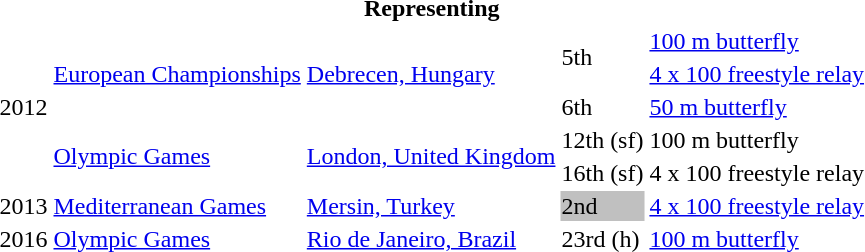<table>
<tr>
<th colspan="6">Representing </th>
</tr>
<tr>
<td rowspan=5>2012</td>
<td rowspan=3><a href='#'>European Championships</a></td>
<td rowspan=3><a href='#'>Debrecen, Hungary</a></td>
<td rowspan=2>5th</td>
<td><a href='#'>100 m butterfly</a></td>
</tr>
<tr>
<td><a href='#'>4 x 100 freestyle relay</a></td>
</tr>
<tr>
<td>6th</td>
<td><a href='#'>50 m butterfly</a></td>
</tr>
<tr>
<td rowspan=2><a href='#'>Olympic Games</a></td>
<td rowspan=2><a href='#'>London, United Kingdom</a></td>
<td>12th (sf)</td>
<td>100 m butterfly</td>
</tr>
<tr>
<td>16th (sf)</td>
<td>4 x 100 freestyle relay</td>
</tr>
<tr>
<td>2013</td>
<td><a href='#'>Mediterranean Games</a></td>
<td><a href='#'>Mersin, Turkey</a></td>
<td bgcolor="silver">2nd</td>
<td><a href='#'>4 x 100 freestyle relay</a></td>
</tr>
<tr>
<td>2016</td>
<td><a href='#'>Olympic Games</a></td>
<td><a href='#'>Rio de Janeiro, Brazil</a></td>
<td>23rd (h)</td>
<td><a href='#'>100 m butterfly</a></td>
</tr>
<tr>
</tr>
</table>
